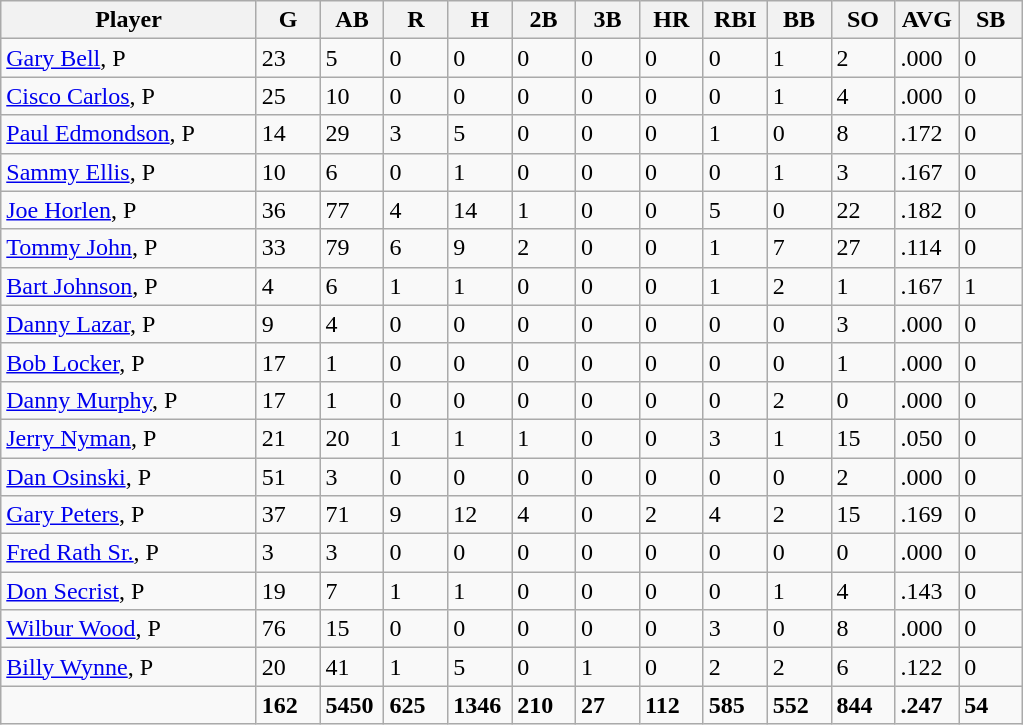<table class="wikitable sortable">
<tr>
<th width="24%">Player</th>
<th width="6%">G</th>
<th width="6%">AB</th>
<th width="6%">R</th>
<th width="6%">H</th>
<th width="6%">2B</th>
<th width="6%">3B</th>
<th width="6%">HR</th>
<th width="6%">RBI</th>
<th width="6%">BB</th>
<th width="6%">SO</th>
<th width="6%">AVG</th>
<th width="6%">SB</th>
</tr>
<tr>
<td><a href='#'>Gary Bell</a>, P</td>
<td>23</td>
<td>5</td>
<td>0</td>
<td>0</td>
<td>0</td>
<td>0</td>
<td>0</td>
<td>0</td>
<td>1</td>
<td>2</td>
<td>.000</td>
<td>0</td>
</tr>
<tr>
<td><a href='#'>Cisco Carlos</a>, P</td>
<td>25</td>
<td>10</td>
<td>0</td>
<td>0</td>
<td>0</td>
<td>0</td>
<td>0</td>
<td>0</td>
<td>1</td>
<td>4</td>
<td>.000</td>
<td>0</td>
</tr>
<tr>
<td><a href='#'>Paul Edmondson</a>, P</td>
<td>14</td>
<td>29</td>
<td>3</td>
<td>5</td>
<td>0</td>
<td>0</td>
<td>0</td>
<td>1</td>
<td>0</td>
<td>8</td>
<td>.172</td>
<td>0</td>
</tr>
<tr>
<td><a href='#'>Sammy Ellis</a>, P</td>
<td>10</td>
<td>6</td>
<td>0</td>
<td>1</td>
<td>0</td>
<td>0</td>
<td>0</td>
<td>0</td>
<td>1</td>
<td>3</td>
<td>.167</td>
<td>0</td>
</tr>
<tr>
<td><a href='#'>Joe Horlen</a>, P</td>
<td>36</td>
<td>77</td>
<td>4</td>
<td>14</td>
<td>1</td>
<td>0</td>
<td>0</td>
<td>5</td>
<td>0</td>
<td>22</td>
<td>.182</td>
<td>0</td>
</tr>
<tr>
<td><a href='#'>Tommy John</a>, P</td>
<td>33</td>
<td>79</td>
<td>6</td>
<td>9</td>
<td>2</td>
<td>0</td>
<td>0</td>
<td>1</td>
<td>7</td>
<td>27</td>
<td>.114</td>
<td>0</td>
</tr>
<tr>
<td><a href='#'>Bart Johnson</a>, P</td>
<td>4</td>
<td>6</td>
<td>1</td>
<td>1</td>
<td>0</td>
<td>0</td>
<td>0</td>
<td>1</td>
<td>2</td>
<td>1</td>
<td>.167</td>
<td>1</td>
</tr>
<tr>
<td><a href='#'>Danny Lazar</a>, P</td>
<td>9</td>
<td>4</td>
<td>0</td>
<td>0</td>
<td>0</td>
<td>0</td>
<td>0</td>
<td>0</td>
<td>0</td>
<td>3</td>
<td>.000</td>
<td>0</td>
</tr>
<tr>
<td><a href='#'>Bob Locker</a>, P</td>
<td>17</td>
<td>1</td>
<td>0</td>
<td>0</td>
<td>0</td>
<td>0</td>
<td>0</td>
<td>0</td>
<td>0</td>
<td>1</td>
<td>.000</td>
<td>0</td>
</tr>
<tr>
<td><a href='#'>Danny Murphy</a>, P</td>
<td>17</td>
<td>1</td>
<td>0</td>
<td>0</td>
<td>0</td>
<td>0</td>
<td>0</td>
<td>0</td>
<td>2</td>
<td>0</td>
<td>.000</td>
<td>0</td>
</tr>
<tr>
<td><a href='#'>Jerry Nyman</a>, P</td>
<td>21</td>
<td>20</td>
<td>1</td>
<td>1</td>
<td>1</td>
<td>0</td>
<td>0</td>
<td>3</td>
<td>1</td>
<td>15</td>
<td>.050</td>
<td>0</td>
</tr>
<tr>
<td><a href='#'>Dan Osinski</a>, P</td>
<td>51</td>
<td>3</td>
<td>0</td>
<td>0</td>
<td>0</td>
<td>0</td>
<td>0</td>
<td>0</td>
<td>0</td>
<td>2</td>
<td>.000</td>
<td>0</td>
</tr>
<tr>
<td><a href='#'>Gary Peters</a>, P</td>
<td>37</td>
<td>71</td>
<td>9</td>
<td>12</td>
<td>4</td>
<td>0</td>
<td>2</td>
<td>4</td>
<td>2</td>
<td>15</td>
<td>.169</td>
<td>0</td>
</tr>
<tr>
<td><a href='#'>Fred Rath Sr.</a>, P</td>
<td>3</td>
<td>3</td>
<td>0</td>
<td>0</td>
<td>0</td>
<td>0</td>
<td>0</td>
<td>0</td>
<td>0</td>
<td>0</td>
<td>.000</td>
<td>0</td>
</tr>
<tr>
<td><a href='#'>Don Secrist</a>, P</td>
<td>19</td>
<td>7</td>
<td>1</td>
<td>1</td>
<td>0</td>
<td>0</td>
<td>0</td>
<td>0</td>
<td>1</td>
<td>4</td>
<td>.143</td>
<td>0</td>
</tr>
<tr>
<td><a href='#'>Wilbur Wood</a>, P</td>
<td>76</td>
<td>15</td>
<td>0</td>
<td>0</td>
<td>0</td>
<td>0</td>
<td>0</td>
<td>3</td>
<td>0</td>
<td>8</td>
<td>.000</td>
<td>0</td>
</tr>
<tr>
<td><a href='#'>Billy Wynne</a>, P</td>
<td>20</td>
<td>41</td>
<td>1</td>
<td>5</td>
<td>0</td>
<td>1</td>
<td>0</td>
<td>2</td>
<td>2</td>
<td>6</td>
<td>.122</td>
<td>0</td>
</tr>
<tr class="sortbottom">
<td></td>
<td><strong>162</strong></td>
<td><strong>5450</strong></td>
<td><strong>625</strong></td>
<td><strong>1346</strong></td>
<td><strong>210</strong></td>
<td><strong>27</strong></td>
<td><strong>112</strong></td>
<td><strong>585</strong></td>
<td><strong>552</strong></td>
<td><strong>844</strong></td>
<td><strong>.247</strong></td>
<td><strong>54</strong></td>
</tr>
</table>
